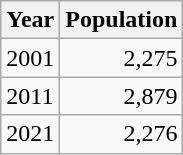<table class="wikitable">
<tr>
<th>Year</th>
<th>Population</th>
</tr>
<tr>
<td>2001</td>
<td align="right">2,275</td>
</tr>
<tr>
<td>2011</td>
<td align="right">2,879</td>
</tr>
<tr>
<td>2021</td>
<td align="right">2,276</td>
</tr>
</table>
